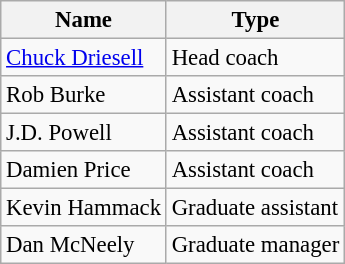<table class="wikitable" style="font-size: 95%;">
<tr>
<th>Name</th>
<th>Type</th>
</tr>
<tr>
<td><a href='#'>Chuck Driesell</a></td>
<td>Head coach</td>
</tr>
<tr>
<td>Rob Burke</td>
<td>Assistant coach</td>
</tr>
<tr>
<td>J.D. Powell</td>
<td>Assistant coach</td>
</tr>
<tr>
<td>Damien Price</td>
<td>Assistant coach</td>
</tr>
<tr>
<td>Kevin Hammack</td>
<td>Graduate assistant</td>
</tr>
<tr>
<td>Dan McNeely</td>
<td>Graduate manager</td>
</tr>
</table>
